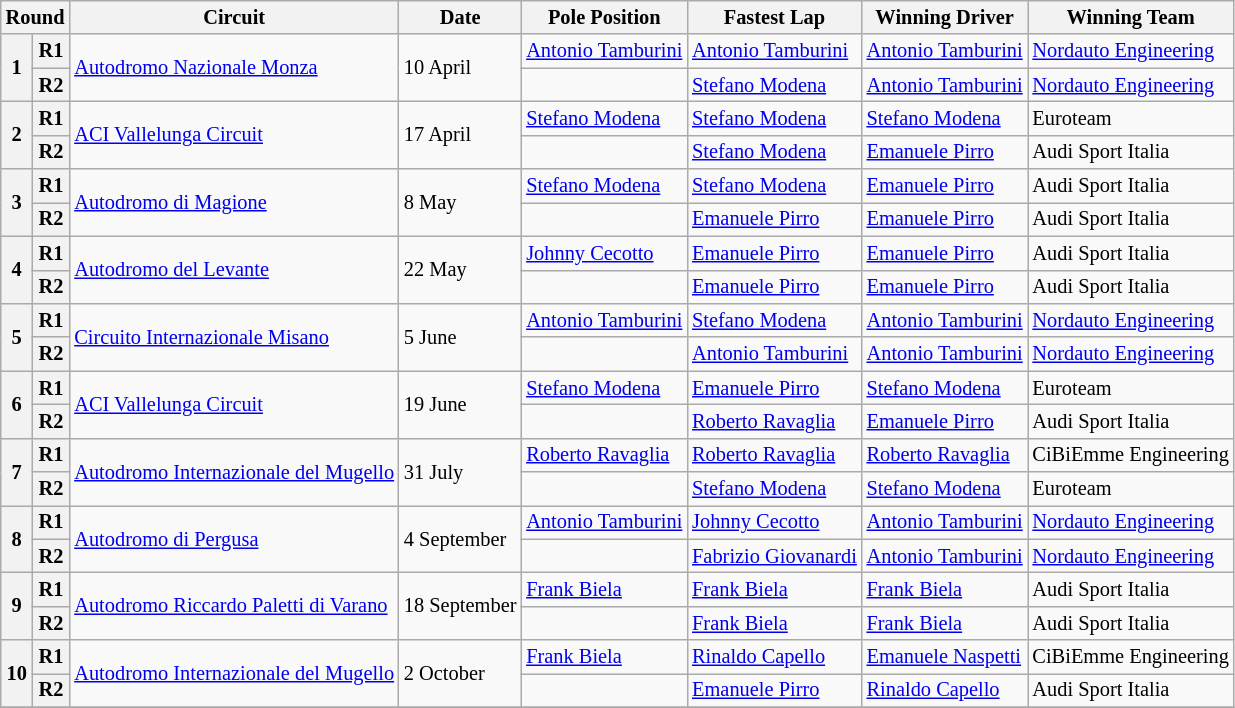<table class="wikitable" style="font-size: 85%">
<tr>
<th colspan=2>Round</th>
<th>Circuit</th>
<th>Date</th>
<th>Pole Position</th>
<th>Fastest Lap</th>
<th>Winning Driver</th>
<th>Winning Team</th>
</tr>
<tr>
<th rowspan=2>1</th>
<th>R1</th>
<td rowspan=2> <a href='#'>Autodromo Nazionale Monza</a></td>
<td rowspan=2>10 April</td>
<td> <a href='#'>Antonio Tamburini</a></td>
<td> <a href='#'>Antonio Tamburini</a></td>
<td> <a href='#'>Antonio Tamburini</a></td>
<td> <a href='#'>Nordauto Engineering</a></td>
</tr>
<tr>
<th>R2</th>
<td></td>
<td> <a href='#'>Stefano Modena</a></td>
<td> <a href='#'>Antonio Tamburini</a></td>
<td> <a href='#'>Nordauto Engineering</a></td>
</tr>
<tr>
<th rowspan=2>2</th>
<th>R1</th>
<td rowspan=2> <a href='#'>ACI Vallelunga Circuit</a></td>
<td rowspan=2>17 April</td>
<td> <a href='#'>Stefano Modena</a></td>
<td> <a href='#'>Stefano Modena</a></td>
<td> <a href='#'>Stefano Modena</a></td>
<td> Euroteam</td>
</tr>
<tr>
<th>R2</th>
<td></td>
<td> <a href='#'>Stefano Modena</a></td>
<td> <a href='#'>Emanuele Pirro</a></td>
<td> Audi Sport Italia</td>
</tr>
<tr>
<th rowspan=2>3</th>
<th>R1</th>
<td rowspan=2> <a href='#'>Autodromo di Magione</a></td>
<td rowspan=2>8 May</td>
<td> <a href='#'>Stefano Modena</a></td>
<td> <a href='#'>Stefano Modena</a></td>
<td> <a href='#'>Emanuele Pirro</a></td>
<td> Audi Sport Italia</td>
</tr>
<tr>
<th>R2</th>
<td></td>
<td> <a href='#'>Emanuele Pirro</a></td>
<td> <a href='#'>Emanuele Pirro</a></td>
<td> Audi Sport Italia</td>
</tr>
<tr>
<th rowspan=2>4</th>
<th>R1</th>
<td rowspan=2> <a href='#'>Autodromo del Levante</a></td>
<td rowspan=2>22 May</td>
<td> <a href='#'>Johnny Cecotto</a></td>
<td> <a href='#'>Emanuele Pirro</a></td>
<td> <a href='#'>Emanuele Pirro</a></td>
<td> Audi Sport Italia</td>
</tr>
<tr>
<th>R2</th>
<td></td>
<td> <a href='#'>Emanuele Pirro</a></td>
<td> <a href='#'>Emanuele Pirro</a></td>
<td> Audi Sport Italia</td>
</tr>
<tr>
<th rowspan=2>5</th>
<th>R1</th>
<td rowspan=2> <a href='#'>Circuito Internazionale Misano</a></td>
<td rowspan=2>5 June</td>
<td> <a href='#'>Antonio Tamburini</a></td>
<td> <a href='#'>Stefano Modena</a></td>
<td> <a href='#'>Antonio Tamburini</a></td>
<td> <a href='#'>Nordauto Engineering</a></td>
</tr>
<tr>
<th>R2</th>
<td></td>
<td> <a href='#'>Antonio Tamburini</a></td>
<td> <a href='#'>Antonio Tamburini</a></td>
<td> <a href='#'>Nordauto Engineering</a></td>
</tr>
<tr>
<th rowspan=2>6</th>
<th>R1</th>
<td rowspan=2> <a href='#'>ACI Vallelunga Circuit</a></td>
<td rowspan=2>19 June</td>
<td> <a href='#'>Stefano Modena</a></td>
<td> <a href='#'>Emanuele Pirro</a></td>
<td> <a href='#'>Stefano Modena</a></td>
<td> Euroteam</td>
</tr>
<tr>
<th>R2</th>
<td></td>
<td> <a href='#'>Roberto Ravaglia</a></td>
<td> <a href='#'>Emanuele Pirro</a></td>
<td> Audi Sport Italia</td>
</tr>
<tr>
<th rowspan=2>7</th>
<th>R1</th>
<td rowspan=2> <a href='#'>Autodromo Internazionale del Mugello</a></td>
<td rowspan=2>31 July</td>
<td> <a href='#'>Roberto Ravaglia</a></td>
<td> <a href='#'>Roberto Ravaglia</a></td>
<td> <a href='#'>Roberto Ravaglia</a></td>
<td> CiBiEmme Engineering</td>
</tr>
<tr>
<th>R2</th>
<td></td>
<td> <a href='#'>Stefano Modena</a></td>
<td> <a href='#'>Stefano Modena</a></td>
<td> Euroteam</td>
</tr>
<tr>
<th rowspan=2>8</th>
<th>R1</th>
<td rowspan=2> <a href='#'>Autodromo di Pergusa</a></td>
<td rowspan=2>4 September</td>
<td> <a href='#'>Antonio Tamburini</a></td>
<td> <a href='#'>Johnny Cecotto</a></td>
<td> <a href='#'>Antonio Tamburini</a></td>
<td> <a href='#'>Nordauto Engineering</a></td>
</tr>
<tr>
<th>R2</th>
<td></td>
<td> <a href='#'>Fabrizio Giovanardi</a></td>
<td> <a href='#'>Antonio Tamburini</a></td>
<td> <a href='#'>Nordauto Engineering</a></td>
</tr>
<tr>
<th rowspan=2>9</th>
<th>R1</th>
<td rowspan=2> <a href='#'>Autodromo Riccardo Paletti di Varano</a></td>
<td rowspan=2>18 September</td>
<td> <a href='#'>Frank Biela</a></td>
<td> <a href='#'>Frank Biela</a></td>
<td> <a href='#'>Frank Biela</a></td>
<td> Audi Sport Italia</td>
</tr>
<tr>
<th>R2</th>
<td></td>
<td> <a href='#'>Frank Biela</a></td>
<td> <a href='#'>Frank Biela</a></td>
<td> Audi Sport Italia</td>
</tr>
<tr>
<th rowspan=2>10</th>
<th>R1</th>
<td rowspan=2> <a href='#'>Autodromo Internazionale del Mugello</a></td>
<td rowspan=2>2 October</td>
<td> <a href='#'>Frank Biela</a></td>
<td> <a href='#'>Rinaldo Capello</a></td>
<td> <a href='#'>Emanuele Naspetti</a></td>
<td> CiBiEmme Engineering</td>
</tr>
<tr>
<th>R2</th>
<td></td>
<td> <a href='#'>Emanuele Pirro</a></td>
<td> <a href='#'>Rinaldo Capello</a></td>
<td> Audi Sport Italia</td>
</tr>
<tr>
</tr>
</table>
